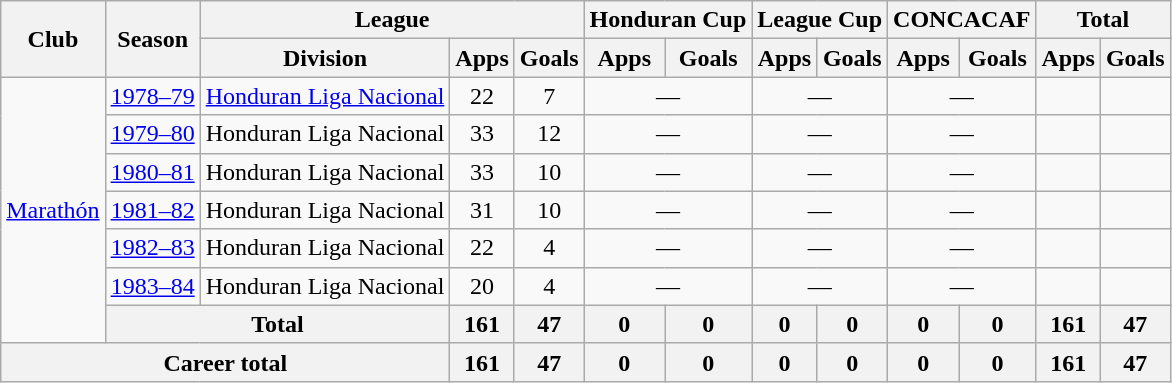<table class="wikitable" style="text-align: center;">
<tr>
<th rowspan="2">Club</th>
<th rowspan="2">Season</th>
<th colspan="3">League</th>
<th colspan="2">Honduran Cup</th>
<th colspan="2">League Cup</th>
<th colspan="2">CONCACAF</th>
<th colspan="2">Total</th>
</tr>
<tr>
<th>Division</th>
<th>Apps</th>
<th>Goals</th>
<th>Apps</th>
<th>Goals</th>
<th>Apps</th>
<th>Goals</th>
<th>Apps</th>
<th>Goals</th>
<th>Apps</th>
<th>Goals</th>
</tr>
<tr>
<td rowspan="7"><a href='#'>Marathón</a></td>
<td><a href='#'>1978–79</a></td>
<td><a href='#'>Honduran Liga Nacional</a></td>
<td>22</td>
<td>7</td>
<td colspan="2">—</td>
<td colspan="2">—</td>
<td colspan="2">—</td>
<td></td>
<td></td>
</tr>
<tr>
<td><a href='#'>1979–80</a></td>
<td>Honduran Liga Nacional</td>
<td>33</td>
<td>12</td>
<td colspan="2">—</td>
<td colspan="2">—</td>
<td colspan="2">—</td>
<td></td>
<td></td>
</tr>
<tr>
<td><a href='#'>1980–81</a></td>
<td>Honduran Liga Nacional</td>
<td>33</td>
<td>10</td>
<td colspan="2">—</td>
<td colspan="2">—</td>
<td colspan="2">—</td>
<td></td>
<td></td>
</tr>
<tr>
<td><a href='#'>1981–82</a></td>
<td>Honduran Liga Nacional</td>
<td>31</td>
<td>10</td>
<td colspan="2">—</td>
<td colspan="2">—</td>
<td colspan="2">—</td>
<td></td>
<td></td>
</tr>
<tr>
<td><a href='#'>1982–83</a></td>
<td>Honduran Liga Nacional</td>
<td>22</td>
<td>4</td>
<td colspan="2">—</td>
<td colspan="2">—</td>
<td colspan="2">—</td>
<td></td>
<td></td>
</tr>
<tr>
<td><a href='#'>1983–84</a></td>
<td>Honduran Liga Nacional</td>
<td>20</td>
<td>4</td>
<td colspan="2">—</td>
<td colspan="2">—</td>
<td colspan="2">—</td>
<td></td>
<td></td>
</tr>
<tr>
<th colspan="2">Total</th>
<th>161</th>
<th>47</th>
<th>0</th>
<th>0</th>
<th>0</th>
<th>0</th>
<th>0</th>
<th>0</th>
<th>161</th>
<th>47</th>
</tr>
<tr>
<th colspan="3">Career total</th>
<th>161</th>
<th>47</th>
<th>0</th>
<th>0</th>
<th>0</th>
<th>0</th>
<th>0</th>
<th>0</th>
<th>161</th>
<th>47</th>
</tr>
</table>
